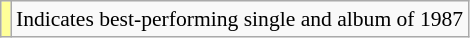<table class="wikitable plainrowheaders" style="font-size:90%;">
<tr>
<td style="background-color:#FFFF99"></td>
<td>Indicates best-performing single and album of 1987</td>
</tr>
</table>
